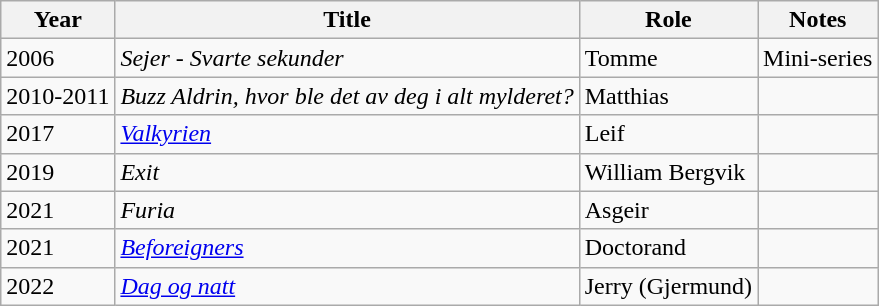<table class="wikitable sortable">
<tr>
<th>Year</th>
<th>Title</th>
<th>Role</th>
<th class="unsortable">Notes</th>
</tr>
<tr>
<td>2006</td>
<td><em>Sejer - Svarte sekunder</em></td>
<td>Tomme</td>
<td>Mini-series</td>
</tr>
<tr>
<td>2010-2011</td>
<td><em>Buzz Aldrin, hvor ble det av deg i alt mylderet? </em></td>
<td>Matthias</td>
<td></td>
</tr>
<tr>
<td>2017</td>
<td><em><a href='#'>Valkyrien</a></em></td>
<td>Leif</td>
<td></td>
</tr>
<tr>
<td>2019</td>
<td><em>Exit</em></td>
<td>William Bergvik</td>
<td></td>
</tr>
<tr>
<td>2021</td>
<td><em>Furia</em></td>
<td>Asgeir</td>
<td></td>
</tr>
<tr>
<td>2021</td>
<td><em><a href='#'>Beforeigners</a></em></td>
<td>Doctorand</td>
<td></td>
</tr>
<tr>
<td>2022</td>
<td><em><a href='#'>Dag og natt</a></em></td>
<td>Jerry (Gjermund)</td>
<td></td>
</tr>
</table>
